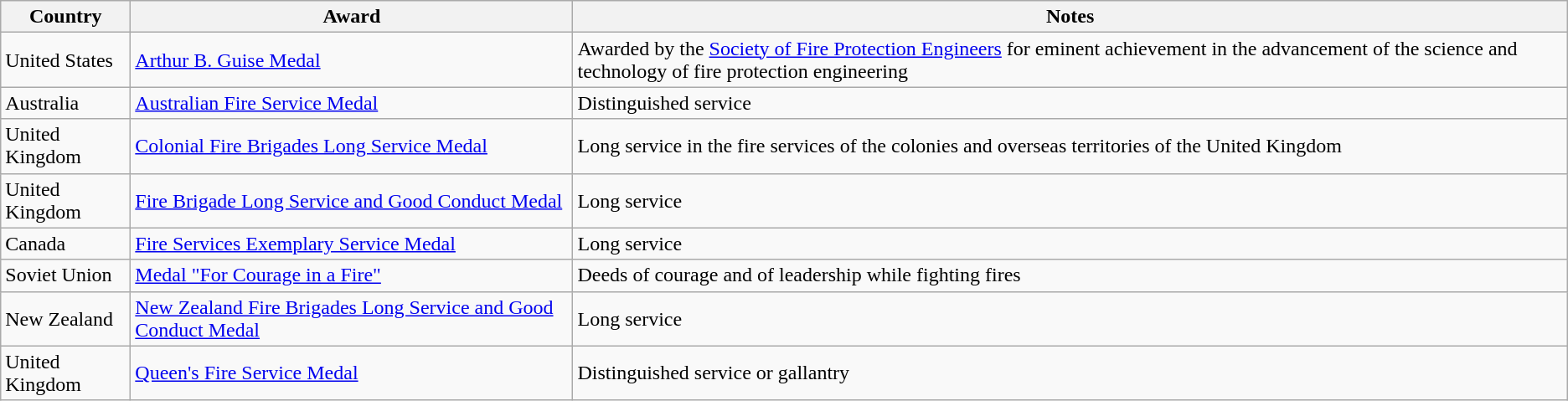<table class="wikitable sortable">
<tr>
<th style="width:6em;">Country</th>
<th>Award</th>
<th>Notes</th>
</tr>
<tr>
<td>United States</td>
<td><a href='#'>Arthur B. Guise Medal</a></td>
<td>Awarded by the <a href='#'>Society of Fire Protection Engineers</a> for eminent achievement in the advancement of the science and technology of fire protection engineering</td>
</tr>
<tr>
<td>Australia</td>
<td><a href='#'>Australian Fire Service Medal</a></td>
<td>Distinguished service</td>
</tr>
<tr>
<td>United Kingdom</td>
<td><a href='#'>Colonial Fire Brigades Long Service Medal</a></td>
<td>Long service in the fire services of the colonies and overseas territories of the United Kingdom</td>
</tr>
<tr>
<td>United Kingdom</td>
<td><a href='#'>Fire Brigade Long Service and Good Conduct Medal</a></td>
<td>Long service</td>
</tr>
<tr>
<td>Canada</td>
<td><a href='#'>Fire Services Exemplary Service Medal</a></td>
<td>Long service</td>
</tr>
<tr>
<td>Soviet Union</td>
<td><a href='#'>Medal "For Courage in a Fire"</a></td>
<td>Deeds of courage and of leadership while fighting fires</td>
</tr>
<tr>
<td>New Zealand</td>
<td><a href='#'>New Zealand Fire Brigades Long Service and Good Conduct Medal</a></td>
<td>Long service</td>
</tr>
<tr>
<td>United Kingdom</td>
<td><a href='#'>Queen's Fire Service Medal</a></td>
<td>Distinguished service or gallantry</td>
</tr>
</table>
